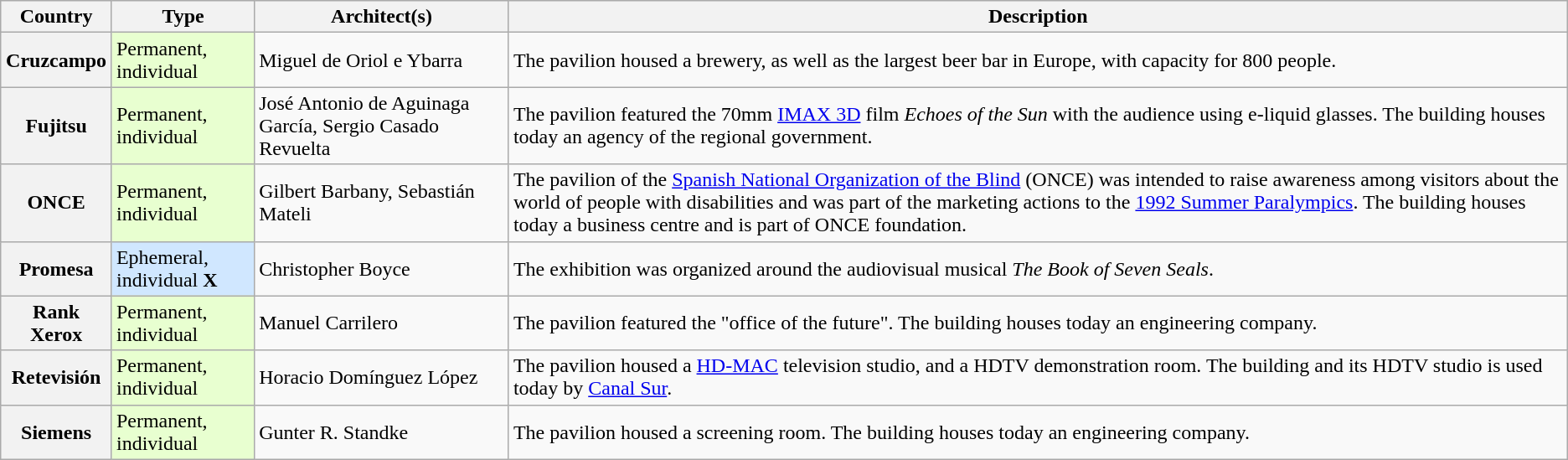<table class="wikitable sortable plainrowheaders sticky-header">
<tr style="background:#ececec;">
<th>Country</th>
<th>Type</th>
<th>Architect(s)</th>
<th class="unsortable">Description</th>
</tr>
<tr>
<th scope="row">Cruzcampo</th>
<td style="background:#E8FFD0;">Permanent, individual</td>
<td>Miguel de Oriol e Ybarra</td>
<td>The pavilion housed a brewery, as well as the largest beer bar in Europe, with capacity for 800 people.</td>
</tr>
<tr>
<th scope="row">Fujitsu</th>
<td style="background:#E8FFD0;">Permanent, individual</td>
<td>José Antonio de Aguinaga García, Sergio Casado Revuelta</td>
<td>The pavilion featured the 70mm <a href='#'>IMAX 3D</a> film <em>Echoes of the Sun</em> with the audience using e-liquid glasses. The building houses today an agency of the regional government.</td>
</tr>
<tr>
<th scope="row">ONCE</th>
<td style="background:#E8FFD0;">Permanent, individual</td>
<td>Gilbert Barbany, Sebastián Mateli</td>
<td>The pavilion of the <a href='#'>Spanish National Organization of the Blind</a> (ONCE) was intended to raise awareness among visitors about the world of people with disabilities and was part of the marketing actions to the <a href='#'>1992 Summer Paralympics</a>. The building houses today a business centre and is part of ONCE foundation.</td>
</tr>
<tr>
<th scope="row">Promesa</th>
<td style="background:#D0E7FF;">Ephemeral, individual <strong>X</strong></td>
<td>Christopher Boyce</td>
<td>The exhibition was organized around the audiovisual musical <em>The Book of Seven Seals</em>.</td>
</tr>
<tr>
<th scope="row">Rank Xerox</th>
<td style="background:#E8FFD0;">Permanent, individual</td>
<td>Manuel Carrilero</td>
<td>The pavilion featured the "office of the future". The building houses today an engineering company.</td>
</tr>
<tr>
<th scope="row">Retevisión</th>
<td style="background:#E8FFD0;">Permanent, individual</td>
<td>Horacio Domínguez López</td>
<td>The pavilion housed a <a href='#'>HD-MAC</a> television studio, and a HDTV demonstration room. The building and its HDTV studio is used today by <a href='#'>Canal Sur</a>.</td>
</tr>
<tr>
<th scope="row">Siemens</th>
<td style="background:#E8FFD0;">Permanent, individual</td>
<td>Gunter R. Standke</td>
<td>The pavilion housed a screening room. The building houses today an engineering company.</td>
</tr>
</table>
